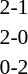<table style="width:50%;" cellspacing="1">
<tr>
<th width=15%></th>
<th width=10%></th>
<th width=15%></th>
</tr>
<tr>
</tr>
<tr style=font-size:90%>
<td align=right></td>
<td align=center>2-1</td>
<td></td>
</tr>
<tr style=font-size:90%>
<td align=right></td>
<td align=center>2-0</td>
<td></td>
</tr>
<tr style=font-size:90%>
<td align=right></td>
<td align=center>0-2</td>
<td></td>
</tr>
</table>
